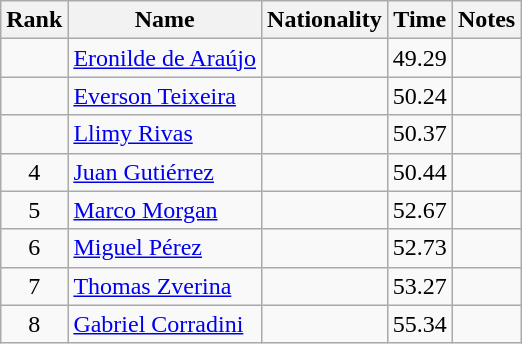<table class="wikitable sortable" style="text-align:center">
<tr>
<th>Rank</th>
<th>Name</th>
<th>Nationality</th>
<th>Time</th>
<th>Notes</th>
</tr>
<tr>
<td></td>
<td align=left><a href='#'>Eronilde de Araújo</a></td>
<td align=left></td>
<td>49.29</td>
<td></td>
</tr>
<tr>
<td></td>
<td align=left><a href='#'>Everson Teixeira</a></td>
<td align=left></td>
<td>50.24</td>
<td></td>
</tr>
<tr>
<td></td>
<td align=left><a href='#'>Llimy Rivas</a></td>
<td align=left></td>
<td>50.37</td>
<td></td>
</tr>
<tr>
<td>4</td>
<td align=left><a href='#'>Juan Gutiérrez</a></td>
<td align=left></td>
<td>50.44</td>
<td></td>
</tr>
<tr>
<td>5</td>
<td align=left><a href='#'>Marco Morgan</a></td>
<td align=left></td>
<td>52.67</td>
<td></td>
</tr>
<tr>
<td>6</td>
<td align=left><a href='#'>Miguel Pérez</a></td>
<td align=left></td>
<td>52.73</td>
<td></td>
</tr>
<tr>
<td>7</td>
<td align=left><a href='#'>Thomas Zverina</a></td>
<td align=left></td>
<td>53.27</td>
<td></td>
</tr>
<tr>
<td>8</td>
<td align=left><a href='#'>Gabriel Corradini</a></td>
<td align=left></td>
<td>55.34</td>
<td></td>
</tr>
</table>
